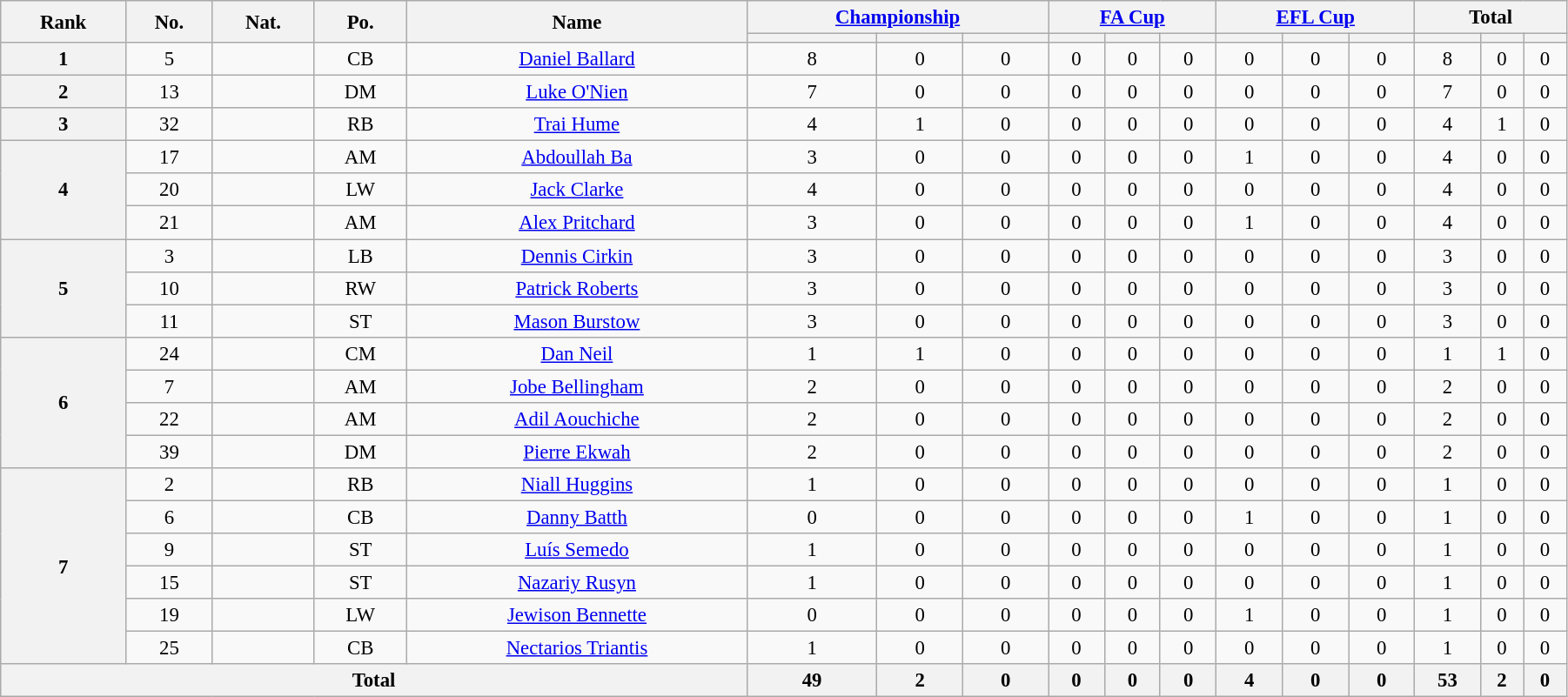<table class="wikitable" style="text-align:center; font-size:95%; width:95%;">
<tr>
<th rowspan=2>Rank</th>
<th rowspan=2>No.</th>
<th rowspan=2>Nat.</th>
<th rowspan=2>Po.</th>
<th rowspan=2>Name</th>
<th colspan=3><a href='#'>Championship</a></th>
<th colspan=3><a href='#'>FA Cup</a></th>
<th colspan=3><a href='#'>EFL Cup</a></th>
<th colspan=3>Total</th>
</tr>
<tr>
<th></th>
<th></th>
<th></th>
<th></th>
<th></th>
<th></th>
<th></th>
<th></th>
<th></th>
<th></th>
<th></th>
<th></th>
</tr>
<tr>
<th rowspan=1>1</th>
<td>5</td>
<td></td>
<td>CB</td>
<td><a href='#'>Daniel Ballard</a></td>
<td>8</td>
<td>0</td>
<td>0</td>
<td>0</td>
<td>0</td>
<td>0</td>
<td>0</td>
<td>0</td>
<td>0</td>
<td>8</td>
<td>0</td>
<td>0</td>
</tr>
<tr>
<th rowspan=1>2</th>
<td>13</td>
<td></td>
<td>DM</td>
<td><a href='#'>Luke O'Nien</a></td>
<td>7</td>
<td>0</td>
<td>0</td>
<td>0</td>
<td>0</td>
<td>0</td>
<td>0</td>
<td>0</td>
<td>0</td>
<td>7</td>
<td>0</td>
<td>0</td>
</tr>
<tr>
<th rowspan=1>3</th>
<td>32</td>
<td></td>
<td>RB</td>
<td><a href='#'>Trai Hume</a></td>
<td>4</td>
<td>1</td>
<td>0</td>
<td>0</td>
<td>0</td>
<td>0</td>
<td>0</td>
<td>0</td>
<td>0</td>
<td>4</td>
<td>1</td>
<td>0</td>
</tr>
<tr>
<th rowspan=3>4</th>
<td>17</td>
<td></td>
<td>AM</td>
<td><a href='#'>Abdoullah Ba</a></td>
<td>3</td>
<td>0</td>
<td>0</td>
<td>0</td>
<td>0</td>
<td>0</td>
<td>1</td>
<td>0</td>
<td>0</td>
<td>4</td>
<td>0</td>
<td>0</td>
</tr>
<tr>
<td>20</td>
<td></td>
<td>LW</td>
<td><a href='#'>Jack Clarke</a></td>
<td>4</td>
<td>0</td>
<td>0</td>
<td>0</td>
<td>0</td>
<td>0</td>
<td>0</td>
<td>0</td>
<td>0</td>
<td>4</td>
<td>0</td>
<td>0</td>
</tr>
<tr>
<td>21</td>
<td></td>
<td>AM</td>
<td><a href='#'>Alex Pritchard</a></td>
<td>3</td>
<td>0</td>
<td>0</td>
<td>0</td>
<td>0</td>
<td>0</td>
<td>1</td>
<td>0</td>
<td>0</td>
<td>4</td>
<td>0</td>
<td>0</td>
</tr>
<tr>
<th rowspan=3>5</th>
<td>3</td>
<td></td>
<td>LB</td>
<td><a href='#'>Dennis Cirkin</a></td>
<td>3</td>
<td>0</td>
<td>0</td>
<td>0</td>
<td>0</td>
<td>0</td>
<td>0</td>
<td>0</td>
<td>0</td>
<td>3</td>
<td>0</td>
<td>0</td>
</tr>
<tr>
<td>10</td>
<td></td>
<td>RW</td>
<td><a href='#'>Patrick Roberts</a></td>
<td>3</td>
<td>0</td>
<td>0</td>
<td>0</td>
<td>0</td>
<td>0</td>
<td>0</td>
<td>0</td>
<td>0</td>
<td>3</td>
<td>0</td>
<td>0</td>
</tr>
<tr>
<td>11</td>
<td></td>
<td>ST</td>
<td><a href='#'>Mason Burstow</a></td>
<td>3</td>
<td>0</td>
<td>0</td>
<td>0</td>
<td>0</td>
<td>0</td>
<td>0</td>
<td>0</td>
<td>0</td>
<td>3</td>
<td>0</td>
<td>0</td>
</tr>
<tr>
<th rowspan=4>6</th>
<td>24</td>
<td></td>
<td>CM</td>
<td><a href='#'>Dan Neil</a></td>
<td>1</td>
<td>1</td>
<td>0</td>
<td>0</td>
<td>0</td>
<td>0</td>
<td>0</td>
<td>0</td>
<td>0</td>
<td>1</td>
<td>1</td>
<td>0</td>
</tr>
<tr>
<td>7</td>
<td></td>
<td>AM</td>
<td><a href='#'>Jobe Bellingham</a></td>
<td>2</td>
<td>0</td>
<td>0</td>
<td>0</td>
<td>0</td>
<td>0</td>
<td>0</td>
<td>0</td>
<td>0</td>
<td>2</td>
<td>0</td>
<td>0</td>
</tr>
<tr>
<td>22</td>
<td></td>
<td>AM</td>
<td><a href='#'>Adil Aouchiche</a></td>
<td>2</td>
<td>0</td>
<td>0</td>
<td>0</td>
<td>0</td>
<td>0</td>
<td>0</td>
<td>0</td>
<td>0</td>
<td>2</td>
<td>0</td>
<td>0</td>
</tr>
<tr>
<td>39</td>
<td></td>
<td>DM</td>
<td><a href='#'>Pierre Ekwah</a></td>
<td>2</td>
<td>0</td>
<td>0</td>
<td>0</td>
<td>0</td>
<td>0</td>
<td>0</td>
<td>0</td>
<td>0</td>
<td>2</td>
<td>0</td>
<td>0</td>
</tr>
<tr>
<th rowspan=6>7</th>
<td>2</td>
<td></td>
<td>RB</td>
<td><a href='#'>Niall Huggins</a></td>
<td>1</td>
<td>0</td>
<td>0</td>
<td>0</td>
<td>0</td>
<td>0</td>
<td>0</td>
<td>0</td>
<td>0</td>
<td>1</td>
<td>0</td>
<td>0</td>
</tr>
<tr>
<td>6</td>
<td></td>
<td>CB</td>
<td><a href='#'>Danny Batth</a></td>
<td>0</td>
<td>0</td>
<td>0</td>
<td>0</td>
<td>0</td>
<td>0</td>
<td>1</td>
<td>0</td>
<td>0</td>
<td>1</td>
<td>0</td>
<td>0</td>
</tr>
<tr>
<td>9</td>
<td></td>
<td>ST</td>
<td><a href='#'>Luís Semedo</a></td>
<td>1</td>
<td>0</td>
<td>0</td>
<td>0</td>
<td>0</td>
<td>0</td>
<td>0</td>
<td>0</td>
<td>0</td>
<td>1</td>
<td>0</td>
<td>0</td>
</tr>
<tr>
<td>15</td>
<td></td>
<td>ST</td>
<td><a href='#'>Nazariy Rusyn</a></td>
<td>1</td>
<td>0</td>
<td>0</td>
<td>0</td>
<td>0</td>
<td>0</td>
<td>0</td>
<td>0</td>
<td>0</td>
<td>1</td>
<td>0</td>
<td>0</td>
</tr>
<tr>
<td>19</td>
<td></td>
<td>LW</td>
<td><a href='#'>Jewison Bennette</a></td>
<td>0</td>
<td>0</td>
<td>0</td>
<td>0</td>
<td>0</td>
<td>0</td>
<td>1</td>
<td>0</td>
<td>0</td>
<td>1</td>
<td>0</td>
<td>0</td>
</tr>
<tr>
<td>25</td>
<td></td>
<td>CB</td>
<td><a href='#'>Nectarios Triantis</a></td>
<td>1</td>
<td>0</td>
<td>0</td>
<td>0</td>
<td>0</td>
<td>0</td>
<td>0</td>
<td>0</td>
<td>0</td>
<td>1</td>
<td>0</td>
<td>0</td>
</tr>
<tr>
<th colspan=5>Total</th>
<th>49</th>
<th>2</th>
<th>0</th>
<th>0</th>
<th>0</th>
<th>0</th>
<th>4</th>
<th>0</th>
<th>0</th>
<th>53</th>
<th>2</th>
<th>0</th>
</tr>
</table>
